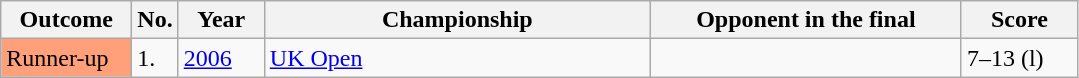<table class="sortable wikitable">
<tr>
<th width="80">Outcome</th>
<th width="20">No.</th>
<th width="50">Year</th>
<th style="width:250px;">Championship</th>
<th style="width:200px;">Opponent in the final</th>
<th width="70">Score</th>
</tr>
<tr>
<td style="background:#ffa07a;">Runner-up</td>
<td>1.</td>
<td><a href='#'>2006</a></td>
<td><a href='#'>UK Open</a></td>
<td> </td>
<td>7–13 (l)</td>
</tr>
</table>
